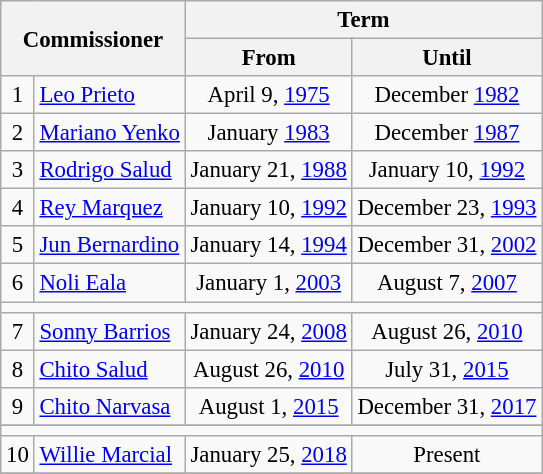<table class="wikitable collapsible" style="text-align: center; font-size:95%;">
<tr>
<th colspan=2 rowspan=2>Commissioner</th>
<th colspan=2>Term</th>
</tr>
<tr>
<th>From</th>
<th>Until</th>
</tr>
<tr>
<td>1</td>
<td align=left><a href='#'>Leo Prieto</a></td>
<td>April 9, <a href='#'>1975</a></td>
<td>December <a href='#'>1982</a></td>
</tr>
<tr>
<td>2</td>
<td align=left><a href='#'>Mariano Yenko</a></td>
<td>January <a href='#'>1983</a></td>
<td>December <a href='#'>1987</a></td>
</tr>
<tr>
<td>3</td>
<td align=left><a href='#'>Rodrigo Salud</a></td>
<td>January 21, <a href='#'>1988</a></td>
<td>January 10, <a href='#'>1992</a></td>
</tr>
<tr>
<td>4</td>
<td align=left><a href='#'>Rey Marquez</a></td>
<td>January 10, <a href='#'>1992</a></td>
<td>December 23, <a href='#'>1993</a></td>
</tr>
<tr>
<td>5</td>
<td align=left><a href='#'>Jun Bernardino</a></td>
<td>January 14, <a href='#'>1994</a></td>
<td>December 31, <a href='#'>2002</a></td>
</tr>
<tr>
<td>6</td>
<td align=left><a href='#'>Noli Eala</a></td>
<td>January 1, <a href='#'>2003</a></td>
<td>August 7, <a href='#'>2007</a></td>
</tr>
<tr>
<td colspan=4></td>
</tr>
<tr>
<td>7</td>
<td align=left><a href='#'>Sonny Barrios</a></td>
<td>January 24, <a href='#'>2008</a></td>
<td>August 26, <a href='#'>2010</a></td>
</tr>
<tr>
<td>8</td>
<td align=left><a href='#'>Chito Salud</a></td>
<td>August 26, <a href='#'>2010</a></td>
<td>July 31, <a href='#'>2015</a></td>
</tr>
<tr>
<td>9</td>
<td align=left><a href='#'>Chito Narvasa</a></td>
<td>August 1, <a href='#'>2015</a></td>
<td>December 31, <a href='#'>2017</a></td>
</tr>
<tr>
</tr>
<tr>
<td colspan=4></td>
</tr>
<tr>
<td>10</td>
<td align=left><a href='#'>Willie Marcial</a></td>
<td>January 25, <a href='#'>2018</a></td>
<td>Present</td>
</tr>
<tr>
</tr>
</table>
